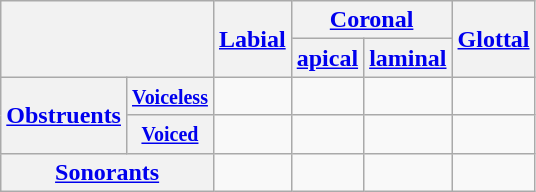<table class="wikitable" style="text-align:center;">
<tr>
<th rowspan=2 colspan="2"></th>
<th rowspan=2><a href='#'>Labial</a></th>
<th colspan=2><a href='#'>Coronal</a></th>
<th rowspan=2><a href='#'>Glottal</a></th>
</tr>
<tr>
<th><a href='#'>apical</a></th>
<th><a href='#'>laminal</a></th>
</tr>
<tr>
<th rowspan="2"><a href='#'>Obstruents</a></th>
<th><small><a href='#'>Voiceless</a></small></th>
<td></td>
<td></td>
<td></td>
<td></td>
</tr>
<tr>
<th><small><a href='#'>Voiced</a></small></th>
<td></td>
<td></td>
<td></td>
<td></td>
</tr>
<tr>
<th colspan="2"><a href='#'>Sonorants</a></th>
<td></td>
<td></td>
<td></td>
<td></td>
</tr>
</table>
